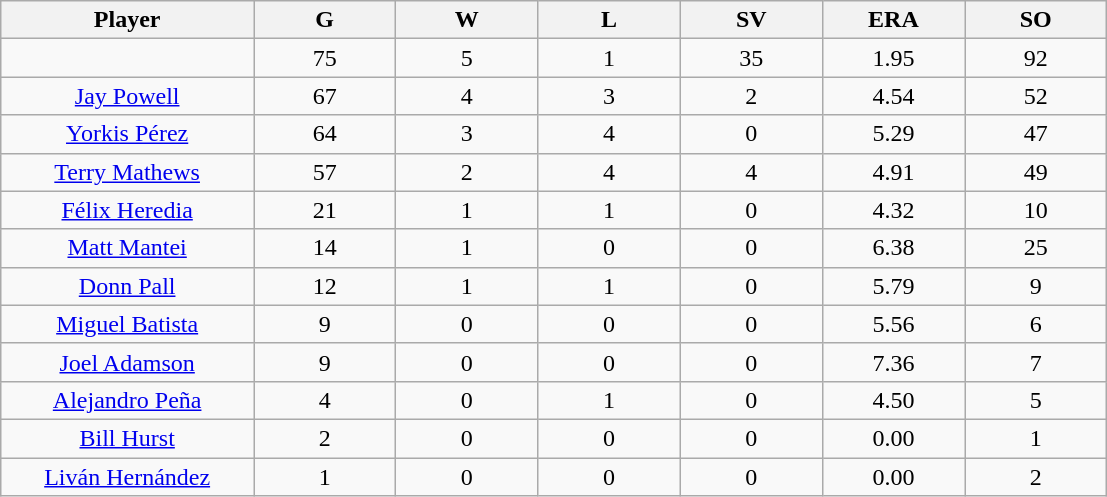<table class="wikitable sortable">
<tr>
<th bgcolor="#DDDDFF" width="16%">Player</th>
<th bgcolor="#DDDDFF" width="9%">G</th>
<th bgcolor="#DDDDFF" width="9%">W</th>
<th bgcolor="#DDDDFF" width="9%">L</th>
<th bgcolor="#DDDDFF" width="9%">SV</th>
<th bgcolor="#DDDDFF" width="9%">ERA</th>
<th bgcolor="#DDDDFF" width="9%">SO</th>
</tr>
<tr align="center">
<td></td>
<td>75</td>
<td>5</td>
<td>1</td>
<td>35</td>
<td>1.95</td>
<td>92</td>
</tr>
<tr align="center">
<td><a href='#'>Jay Powell</a></td>
<td>67</td>
<td>4</td>
<td>3</td>
<td>2</td>
<td>4.54</td>
<td>52</td>
</tr>
<tr align=center>
<td><a href='#'>Yorkis Pérez</a></td>
<td>64</td>
<td>3</td>
<td>4</td>
<td>0</td>
<td>5.29</td>
<td>47</td>
</tr>
<tr align=center>
<td><a href='#'>Terry Mathews</a></td>
<td>57</td>
<td>2</td>
<td>4</td>
<td>4</td>
<td>4.91</td>
<td>49</td>
</tr>
<tr align=center>
<td><a href='#'>Félix Heredia</a></td>
<td>21</td>
<td>1</td>
<td>1</td>
<td>0</td>
<td>4.32</td>
<td>10</td>
</tr>
<tr align=center>
<td><a href='#'>Matt Mantei</a></td>
<td>14</td>
<td>1</td>
<td>0</td>
<td>0</td>
<td>6.38</td>
<td>25</td>
</tr>
<tr align=center>
<td><a href='#'>Donn Pall</a></td>
<td>12</td>
<td>1</td>
<td>1</td>
<td>0</td>
<td>5.79</td>
<td>9</td>
</tr>
<tr align=center>
<td><a href='#'>Miguel Batista</a></td>
<td>9</td>
<td>0</td>
<td>0</td>
<td>0</td>
<td>5.56</td>
<td>6</td>
</tr>
<tr align=center>
<td><a href='#'>Joel Adamson</a></td>
<td>9</td>
<td>0</td>
<td>0</td>
<td>0</td>
<td>7.36</td>
<td>7</td>
</tr>
<tr align=center>
<td><a href='#'>Alejandro Peña</a></td>
<td>4</td>
<td>0</td>
<td>1</td>
<td>0</td>
<td>4.50</td>
<td>5</td>
</tr>
<tr align=center>
<td><a href='#'>Bill Hurst</a></td>
<td>2</td>
<td>0</td>
<td>0</td>
<td>0</td>
<td>0.00</td>
<td>1</td>
</tr>
<tr align=center>
<td><a href='#'>Liván Hernández</a></td>
<td>1</td>
<td>0</td>
<td>0</td>
<td>0</td>
<td>0.00</td>
<td>2</td>
</tr>
</table>
